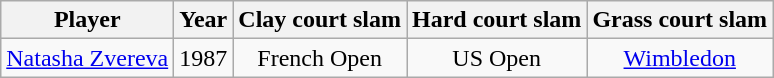<table class="wikitable sortable" style="text-align:center;">
<tr>
<th>Player</th>
<th>Year</th>
<th>Clay court slam</th>
<th>Hard court slam</th>
<th>Grass court slam</th>
</tr>
<tr>
<td align="left"> <a href='#'>Natasha Zvereva</a></td>
<td>1987</td>
<td>French Open</td>
<td>US Open</td>
<td><a href='#'>Wimbledon</a></td>
</tr>
</table>
